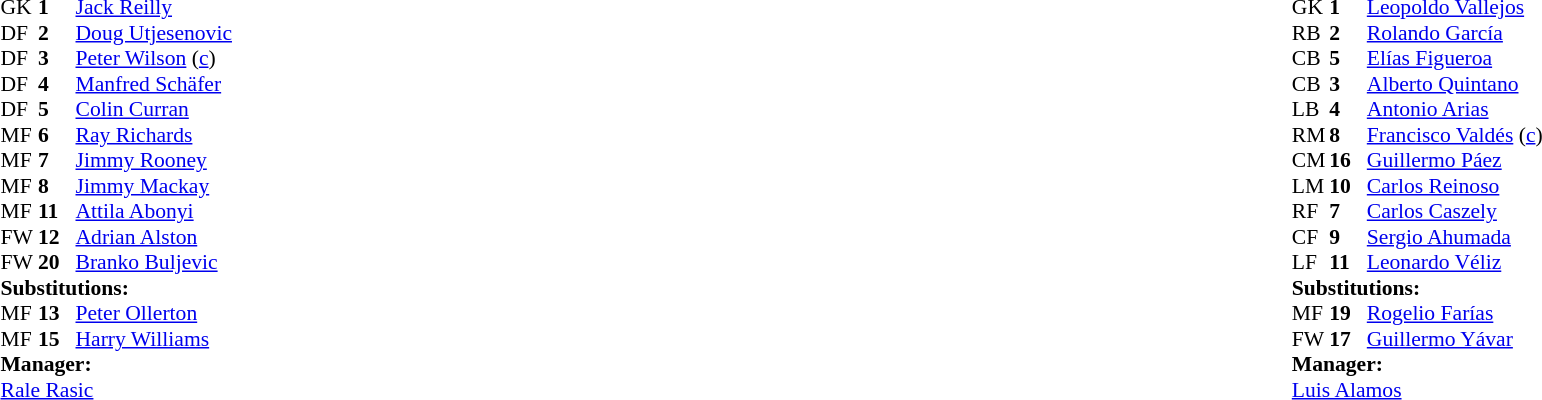<table width="100%">
<tr>
<td valign="top" width="50%"><br><table style="font-size: 90%" cellspacing="0" cellpadding="0">
<tr>
<th width="25"></th>
<th width="25"></th>
</tr>
<tr>
<td>GK</td>
<td><strong>1</strong></td>
<td><a href='#'>Jack Reilly</a></td>
</tr>
<tr>
<td>DF</td>
<td><strong>2</strong></td>
<td><a href='#'>Doug Utjesenovic</a></td>
</tr>
<tr>
<td>DF</td>
<td><strong>3</strong></td>
<td><a href='#'>Peter Wilson</a> (<a href='#'>c</a>)</td>
</tr>
<tr>
<td>DF</td>
<td><strong>4</strong></td>
<td><a href='#'>Manfred Schäfer</a></td>
</tr>
<tr>
<td>DF</td>
<td><strong>5</strong></td>
<td><a href='#'>Colin Curran</a></td>
<td></td>
<td></td>
</tr>
<tr>
<td>MF</td>
<td><strong>6</strong></td>
<td><a href='#'>Ray Richards</a></td>
<td></td>
</tr>
<tr>
<td>MF</td>
<td><strong>7</strong></td>
<td><a href='#'>Jimmy Rooney</a></td>
</tr>
<tr>
<td>MF</td>
<td><strong>8</strong></td>
<td><a href='#'>Jimmy Mackay</a></td>
</tr>
<tr>
<td>MF</td>
<td><strong>11</strong></td>
<td><a href='#'>Attila Abonyi</a></td>
</tr>
<tr>
<td>FW</td>
<td><strong>12</strong></td>
<td><a href='#'>Adrian Alston</a></td>
<td></td>
<td></td>
</tr>
<tr>
<td>FW</td>
<td><strong>20</strong></td>
<td><a href='#'>Branko Buljevic</a></td>
</tr>
<tr>
<td colspan=3><strong>Substitutions:</strong></td>
</tr>
<tr>
<td>MF</td>
<td><strong>13</strong></td>
<td><a href='#'>Peter Ollerton</a></td>
<td></td>
<td></td>
</tr>
<tr>
<td>MF</td>
<td><strong>15</strong></td>
<td><a href='#'>Harry Williams</a></td>
<td></td>
<td></td>
</tr>
<tr>
<td colspan=3><strong>Manager:</strong></td>
</tr>
<tr>
<td colspan="4"> <a href='#'>Rale Rasic</a></td>
</tr>
</table>
</td>
<td valign="top" width="50%"><br><table style="font-size: 90%" cellspacing="0" cellpadding="0" align=center>
<tr>
<td colspan="4"></td>
</tr>
<tr>
<th width="25"></th>
<th width="25"></th>
</tr>
<tr>
<td>GK</td>
<td><strong>1</strong></td>
<td><a href='#'>Leopoldo Vallejos</a></td>
</tr>
<tr>
<td>RB</td>
<td><strong>2</strong></td>
<td><a href='#'>Rolando García</a></td>
</tr>
<tr>
<td>CB</td>
<td><strong>5</strong></td>
<td><a href='#'>Elías Figueroa</a></td>
</tr>
<tr>
<td>CB</td>
<td><strong>3</strong></td>
<td><a href='#'>Alberto Quintano</a></td>
</tr>
<tr>
<td>LB</td>
<td><strong>4</strong></td>
<td><a href='#'>Antonio Arias</a></td>
</tr>
<tr>
<td>RM</td>
<td><strong>8</strong></td>
<td><a href='#'>Francisco Valdés</a> (<a href='#'>c</a>)</td>
<td></td>
<td></td>
</tr>
<tr>
<td>CM</td>
<td><strong>16</strong></td>
<td><a href='#'>Guillermo Páez</a></td>
</tr>
<tr>
<td>LM</td>
<td><strong>10</strong></td>
<td><a href='#'>Carlos Reinoso</a></td>
</tr>
<tr>
<td>RF</td>
<td><strong>7</strong></td>
<td><a href='#'>Carlos Caszely</a></td>
</tr>
<tr>
<td>CF</td>
<td><strong>9</strong></td>
<td><a href='#'>Sergio Ahumada</a></td>
</tr>
<tr>
<td>LF</td>
<td><strong>11</strong></td>
<td><a href='#'>Leonardo Véliz</a></td>
<td></td>
<td></td>
</tr>
<tr>
<td colspan=3><strong>Substitutions:</strong></td>
</tr>
<tr>
<td>MF</td>
<td><strong>19</strong></td>
<td><a href='#'>Rogelio Farías</a></td>
<td></td>
<td></td>
</tr>
<tr>
<td>FW</td>
<td><strong>17</strong></td>
<td><a href='#'>Guillermo Yávar</a></td>
<td></td>
<td></td>
</tr>
<tr>
<td colspan=3><strong>Manager:</strong></td>
</tr>
<tr>
<td colspan="4"><a href='#'>Luis Alamos</a></td>
</tr>
</table>
</td>
</tr>
</table>
